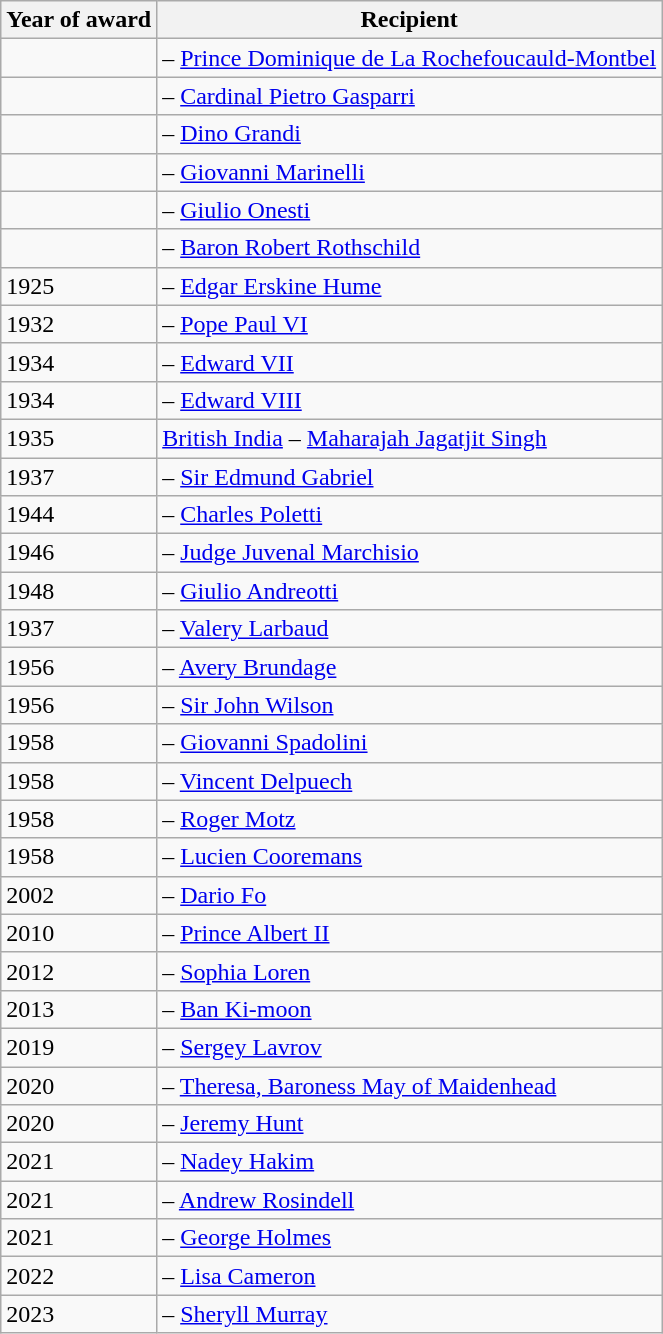<table class="wikitable">
<tr>
<th>Year of award</th>
<th>Recipient</th>
</tr>
<tr>
<td></td>
<td> – <a href='#'>Prince Dominique de La Rochefoucauld-Montbel</a></td>
</tr>
<tr>
<td></td>
<td> – <a href='#'>Cardinal Pietro Gasparri</a></td>
</tr>
<tr>
<td></td>
<td> – <a href='#'>Dino Grandi</a></td>
</tr>
<tr>
<td></td>
<td> – <a href='#'>Giovanni Marinelli</a></td>
</tr>
<tr>
<td></td>
<td> – <a href='#'>Giulio Onesti</a></td>
</tr>
<tr>
<td></td>
<td> – <a href='#'>Baron Robert Rothschild</a></td>
</tr>
<tr>
<td>1925</td>
<td> – <a href='#'>Edgar Erskine Hume</a></td>
</tr>
<tr>
<td>1932</td>
<td> – <a href='#'>Pope Paul VI</a></td>
</tr>
<tr>
<td>1934</td>
<td> – <a href='#'>Edward VII</a></td>
</tr>
<tr>
<td>1934</td>
<td> – <a href='#'>Edward VIII</a></td>
</tr>
<tr>
<td>1935</td>
<td> <a href='#'>British India</a> – <a href='#'>Maharajah Jagatjit Singh</a></td>
</tr>
<tr>
<td>1937</td>
<td> – <a href='#'>Sir Edmund Gabriel</a></td>
</tr>
<tr>
<td>1944</td>
<td> – <a href='#'>Charles Poletti</a></td>
</tr>
<tr>
<td>1946</td>
<td> – <a href='#'>Judge Juvenal Marchisio</a></td>
</tr>
<tr>
<td>1948</td>
<td> – <a href='#'>Giulio Andreotti</a></td>
</tr>
<tr>
<td>1937</td>
<td> – <a href='#'>Valery Larbaud</a></td>
</tr>
<tr>
<td>1956</td>
<td> – <a href='#'>Avery Brundage</a></td>
</tr>
<tr>
<td>1956</td>
<td> – <a href='#'>Sir John Wilson</a></td>
</tr>
<tr>
<td>1958</td>
<td> – <a href='#'>Giovanni Spadolini</a></td>
</tr>
<tr>
<td>1958</td>
<td> – <a href='#'>Vincent Delpuech</a></td>
</tr>
<tr>
<td>1958</td>
<td> – <a href='#'>Roger Motz</a></td>
</tr>
<tr>
<td>1958</td>
<td> – <a href='#'>Lucien Cooremans</a></td>
</tr>
<tr>
<td>2002</td>
<td> – <a href='#'>Dario Fo</a></td>
</tr>
<tr>
<td>2010</td>
<td> – <a href='#'>Prince Albert II</a></td>
</tr>
<tr>
<td>2012</td>
<td> – <a href='#'>Sophia Loren</a></td>
</tr>
<tr>
<td>2013</td>
<td> – <a href='#'>Ban Ki-moon</a></td>
</tr>
<tr>
<td>2019</td>
<td> – <a href='#'>Sergey Lavrov</a></td>
</tr>
<tr>
<td>2020</td>
<td> – <a href='#'>Theresa, Baroness May of Maidenhead</a></td>
</tr>
<tr>
<td>2020</td>
<td> – <a href='#'>Jeremy Hunt</a></td>
</tr>
<tr>
<td>2021</td>
<td> – <a href='#'>Nadey Hakim</a></td>
</tr>
<tr>
<td>2021</td>
<td> – <a href='#'>Andrew Rosindell</a></td>
</tr>
<tr>
<td>2021</td>
<td> – <a href='#'>George Holmes</a></td>
</tr>
<tr>
<td>2022</td>
<td> – <a href='#'>Lisa Cameron</a></td>
</tr>
<tr>
<td>2023</td>
<td> – <a href='#'>Sheryll Murray</a></td>
</tr>
</table>
